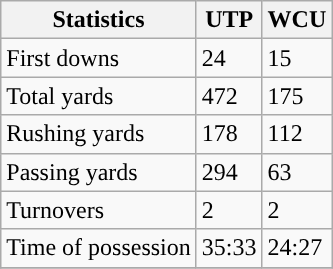<table class="wikitable" style="float: left;">
<tr>
<th>Statistics</th>
<th>UTP</th>
<th>WCU</th>
</tr>
<tr>
<td>First downs</td>
<td>24</td>
<td>15</td>
</tr>
<tr>
<td>Total yards</td>
<td>472</td>
<td>175</td>
</tr>
<tr>
<td>Rushing yards</td>
<td>178</td>
<td>112</td>
</tr>
<tr>
<td>Passing yards</td>
<td>294</td>
<td>63</td>
</tr>
<tr>
<td>Turnovers</td>
<td>2</td>
<td>2</td>
</tr>
<tr>
<td>Time of possession</td>
<td>35:33</td>
<td>24:27</td>
</tr>
<tr>
</tr>
</table>
